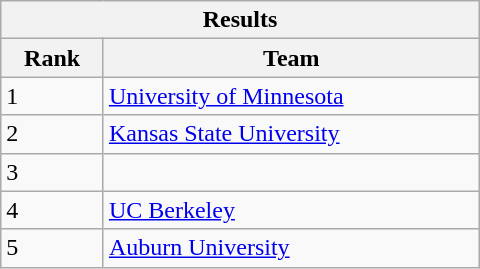<table class="wikitable collapsible collapsed" style="min-width:20em;">
<tr>
<th colspan=2>Results</th>
</tr>
<tr>
<th>Rank</th>
<th>Team</th>
</tr>
<tr>
<td>1</td>
<td><a href='#'>University of Minnesota</a></td>
</tr>
<tr>
<td>2</td>
<td><a href='#'>Kansas State University</a></td>
</tr>
<tr>
<td>3</td>
<td></td>
</tr>
<tr>
<td>4</td>
<td><a href='#'>UC Berkeley</a></td>
</tr>
<tr>
<td>5</td>
<td><a href='#'>Auburn University</a></td>
</tr>
</table>
